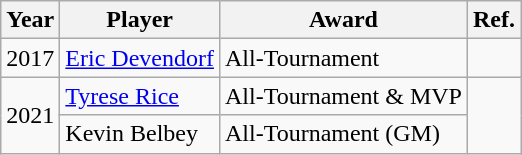<table class="wikitable">
<tr>
<th>Year</th>
<th>Player</th>
<th>Award</th>
<th>Ref.</th>
</tr>
<tr>
<td>2017</td>
<td><a href='#'>Eric Devendorf</a></td>
<td>All-Tournament</td>
<td></td>
</tr>
<tr>
<td rowspan=2>2021</td>
<td><a href='#'>Tyrese Rice</a></td>
<td>All-Tournament & MVP</td>
<td rowspan=2></td>
</tr>
<tr>
<td>Kevin Belbey</td>
<td>All-Tournament (GM)</td>
</tr>
</table>
